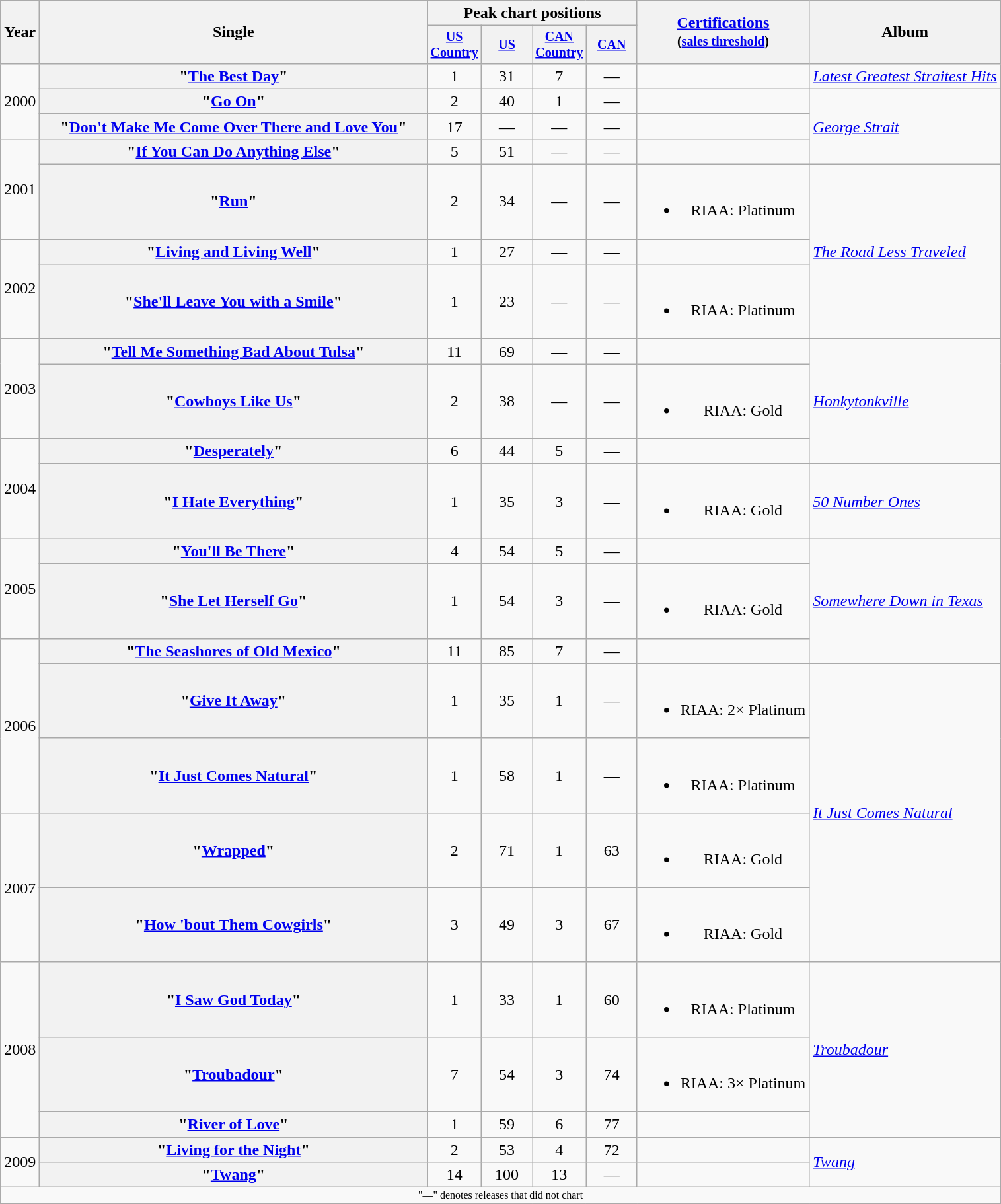<table class="wikitable plainrowheaders" style="text-align:center;">
<tr>
<th rowspan=2>Year</th>
<th rowspan=2 style=width:24em;>Single</th>
<th colspan=4>Peak chart positions</th>
<th rowspan=2><a href='#'>Certifications</a><br><small>(<a href='#'>sales threshold</a>)</small></th>
<th rowspan=2>Album</th>
</tr>
<tr style="font-size:smaller;">
<th width=45><a href='#'>US Country</a><br></th>
<th width=45><a href='#'>US</a><br></th>
<th width=45><a href='#'>CAN Country</a><br></th>
<th width=45><a href='#'>CAN</a><br></th>
</tr>
<tr>
<td rowspan=3>2000</td>
<th scope=row>"<a href='#'>The Best Day</a>"</th>
<td>1</td>
<td>31</td>
<td>7</td>
<td>—</td>
<td></td>
<td align=left><em><a href='#'>Latest Greatest Straitest Hits</a></em></td>
</tr>
<tr>
<th scope=row>"<a href='#'>Go On</a>"</th>
<td>2</td>
<td>40</td>
<td>1</td>
<td>—</td>
<td></td>
<td rowspan=3 align=left><em><a href='#'>George Strait</a></em></td>
</tr>
<tr>
<th scope=row>"<a href='#'>Don't Make Me Come Over There and Love You</a>"</th>
<td>17</td>
<td>—</td>
<td>—</td>
<td>—</td>
<td></td>
</tr>
<tr>
<td rowspan=2>2001</td>
<th scope=row>"<a href='#'>If You Can Do Anything Else</a>"</th>
<td>5</td>
<td>51</td>
<td>—</td>
<td>—</td>
<td></td>
</tr>
<tr>
<th scope=row>"<a href='#'>Run</a>"</th>
<td>2</td>
<td>34</td>
<td>—</td>
<td>—</td>
<td><br><ul><li>RIAA: Platinum</li></ul></td>
<td rowspan=3 align=left><em><a href='#'>The Road Less Traveled</a></em></td>
</tr>
<tr>
<td rowspan=2>2002</td>
<th scope=row>"<a href='#'>Living and Living Well</a>"</th>
<td>1</td>
<td>27</td>
<td>—</td>
<td>—</td>
<td></td>
</tr>
<tr>
<th scope=row>"<a href='#'>She'll Leave You with a Smile</a>"</th>
<td>1</td>
<td>23</td>
<td>—</td>
<td>—</td>
<td><br><ul><li>RIAA: Platinum</li></ul></td>
</tr>
<tr>
<td rowspan=2>2003</td>
<th scope=row>"<a href='#'>Tell Me Something Bad About Tulsa</a>"</th>
<td>11</td>
<td>69</td>
<td>—</td>
<td>—</td>
<td></td>
<td rowspan=3 align=left><em><a href='#'>Honkytonkville</a></em></td>
</tr>
<tr>
<th scope=row>"<a href='#'>Cowboys Like Us</a>"</th>
<td>2</td>
<td>38</td>
<td>—</td>
<td>—</td>
<td><br><ul><li>RIAA: Gold</li></ul></td>
</tr>
<tr>
<td rowspan=2>2004</td>
<th scope=row>"<a href='#'>Desperately</a>"</th>
<td>6</td>
<td>44</td>
<td>5</td>
<td>—</td>
<td></td>
</tr>
<tr>
<th scope=row>"<a href='#'>I Hate Everything</a>"</th>
<td>1</td>
<td>35</td>
<td>3</td>
<td>—</td>
<td><br><ul><li>RIAA: Gold</li></ul></td>
<td align=left><em><a href='#'>50 Number Ones</a></em></td>
</tr>
<tr>
<td rowspan=2>2005</td>
<th scope=row>"<a href='#'>You'll Be There</a>"</th>
<td>4</td>
<td>54</td>
<td>5</td>
<td>—</td>
<td></td>
<td rowspan=3 align=left><em><a href='#'>Somewhere Down in Texas</a></em></td>
</tr>
<tr>
<th scope=row>"<a href='#'>She Let Herself Go</a>"</th>
<td>1</td>
<td>54</td>
<td>3</td>
<td>—</td>
<td><br><ul><li>RIAA: Gold</li></ul></td>
</tr>
<tr>
<td rowspan=3>2006</td>
<th scope=row>"<a href='#'>The Seashores of Old Mexico</a>"</th>
<td>11</td>
<td>85</td>
<td>7</td>
<td>—</td>
<td></td>
</tr>
<tr>
<th scope=row>"<a href='#'>Give It Away</a>"</th>
<td>1</td>
<td>35</td>
<td>1</td>
<td>—</td>
<td><br><ul><li>RIAA: 2× Platinum</li></ul></td>
<td rowspan=4 align=left><em><a href='#'>It Just Comes Natural</a></em></td>
</tr>
<tr>
<th scope=row>"<a href='#'>It Just Comes Natural</a>"</th>
<td>1</td>
<td>58</td>
<td>1</td>
<td>—</td>
<td><br><ul><li>RIAA: Platinum</li></ul></td>
</tr>
<tr>
<td rowspan=2>2007</td>
<th scope=row>"<a href='#'>Wrapped</a>"</th>
<td>2</td>
<td>71</td>
<td>1</td>
<td>63</td>
<td><br><ul><li>RIAA: Gold</li></ul></td>
</tr>
<tr>
<th scope=row>"<a href='#'>How 'bout Them Cowgirls</a>"</th>
<td>3</td>
<td>49</td>
<td>3</td>
<td>67</td>
<td><br><ul><li>RIAA: Gold</li></ul></td>
</tr>
<tr>
<td rowspan=3>2008</td>
<th scope=row>"<a href='#'>I Saw God Today</a>"</th>
<td>1</td>
<td>33</td>
<td>1</td>
<td>60</td>
<td><br><ul><li>RIAA: Platinum</li></ul></td>
<td rowspan=3 align=left><em><a href='#'>Troubadour</a></em></td>
</tr>
<tr>
<th scope=row>"<a href='#'>Troubadour</a>"</th>
<td>7</td>
<td>54</td>
<td>3</td>
<td>74</td>
<td><br><ul><li>RIAA: 3× Platinum</li></ul></td>
</tr>
<tr>
<th scope=row>"<a href='#'>River of Love</a>"</th>
<td>1</td>
<td>59</td>
<td>6</td>
<td>77</td>
<td></td>
</tr>
<tr>
<td rowspan=2>2009</td>
<th scope=row>"<a href='#'>Living for the Night</a>"</th>
<td>2</td>
<td>53</td>
<td>4</td>
<td>72</td>
<td></td>
<td rowspan=2 align=left><em><a href='#'>Twang</a></em></td>
</tr>
<tr>
<th scope=row>"<a href='#'>Twang</a>"</th>
<td>14</td>
<td>100</td>
<td>13</td>
<td>—</td>
<td></td>
</tr>
<tr>
<td colspan="8" style="font-size:8pt">"—" denotes releases that did not chart</td>
</tr>
<tr>
</tr>
</table>
